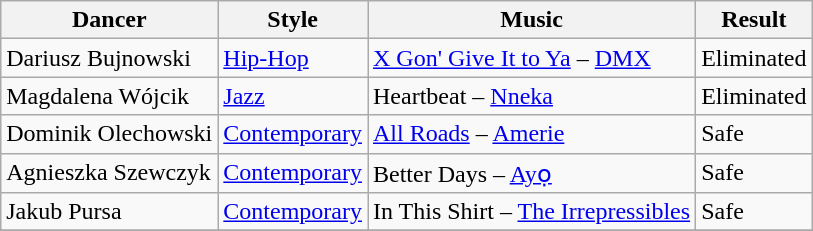<table class="wikitable">
<tr>
<th>Dancer</th>
<th>Style</th>
<th>Music</th>
<th>Result</th>
</tr>
<tr>
<td>Dariusz Bujnowski</td>
<td><a href='#'>Hip-Hop</a></td>
<td><a href='#'>X Gon' Give It to Ya</a> – <a href='#'>DMX</a></td>
<td>Eliminated</td>
</tr>
<tr>
<td>Magdalena Wójcik</td>
<td><a href='#'>Jazz</a></td>
<td>Heartbeat – <a href='#'>Nneka</a></td>
<td>Eliminated</td>
</tr>
<tr>
<td>Dominik Olechowski</td>
<td><a href='#'>Contemporary</a></td>
<td><a href='#'>All Roads</a> – <a href='#'>Amerie</a></td>
<td>Safe</td>
</tr>
<tr>
<td>Agnieszka Szewczyk</td>
<td><a href='#'>Contemporary</a></td>
<td>Better Days – <a href='#'>Ayọ</a></td>
<td>Safe</td>
</tr>
<tr>
<td>Jakub Pursa</td>
<td><a href='#'>Contemporary</a></td>
<td>In This Shirt – <a href='#'>The Irrepressibles</a></td>
<td>Safe</td>
</tr>
<tr>
</tr>
</table>
